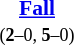<table style="width:100%;" cellspacing="1">
<tr>
<th width=25%></th>
<th width=10%></th>
<th width=25%></th>
</tr>
<tr style=font-size:90%>
<td align=right><strong></strong></td>
<td align=center><strong> <a href='#'>Fall</a> </strong><br><small>(<strong>2</strong>–0, <strong>5</strong>–0)</small></td>
<td></td>
</tr>
</table>
